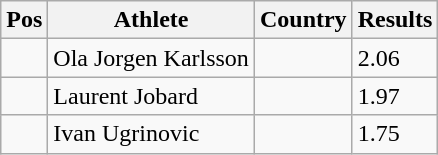<table class="wikitable">
<tr>
<th>Pos</th>
<th>Athlete</th>
<th>Country</th>
<th>Results</th>
</tr>
<tr>
<td align="center"></td>
<td>Ola Jorgen Karlsson</td>
<td></td>
<td>2.06</td>
</tr>
<tr>
<td align="center"></td>
<td>Laurent Jobard</td>
<td></td>
<td>1.97</td>
</tr>
<tr>
<td align="center"></td>
<td>Ivan Ugrinovic</td>
<td></td>
<td>1.75</td>
</tr>
</table>
